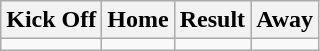<table class="wikitable" style="text-align: center">
<tr>
<th scope="col">Kick Off</th>
<th scope="col">Home</th>
<th scope="col">Result</th>
<th scope="col">Away</th>
</tr>
<tr>
<td></td>
<td></td>
<td></td>
<td></td>
</tr>
</table>
